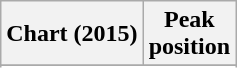<table class="wikitable plainrowheaders">
<tr>
<th scope="col">Chart (2015)</th>
<th scope="col">Peak<br>position</th>
</tr>
<tr>
</tr>
<tr>
</tr>
</table>
